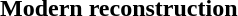<table align=right>
<tr>
<th colspan=2>Modern reconstruction</th>
</tr>
<tr>
<td></td>
<td></td>
</tr>
</table>
